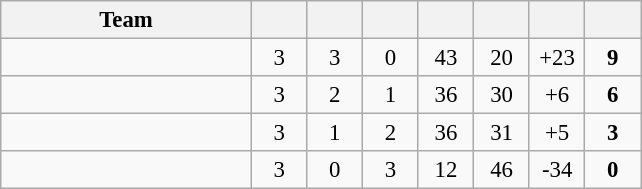<table class="wikitable" style="text-align:center;font-size:95%">
<tr>
<th width="160">Team</th>
<th width="30"></th>
<th width="30"></th>
<th width="30"></th>
<th width="30"></th>
<th width="30"></th>
<th width="30"></th>
<th width="30"></th>
</tr>
<tr>
<td align="left"></td>
<td>3</td>
<td>3</td>
<td>0</td>
<td>43</td>
<td>20</td>
<td>+23</td>
<td><strong>9</strong></td>
</tr>
<tr>
<td align="left"></td>
<td>3</td>
<td>2</td>
<td>1</td>
<td>36</td>
<td>30</td>
<td>+6</td>
<td><strong>6</strong></td>
</tr>
<tr>
<td align="left"></td>
<td>3</td>
<td>1</td>
<td>2</td>
<td>36</td>
<td>31</td>
<td>+5</td>
<td><strong>3</strong></td>
</tr>
<tr>
<td align="left"></td>
<td>3</td>
<td>0</td>
<td>3</td>
<td>12</td>
<td>46</td>
<td>-34</td>
<td><strong>0</strong></td>
</tr>
</table>
